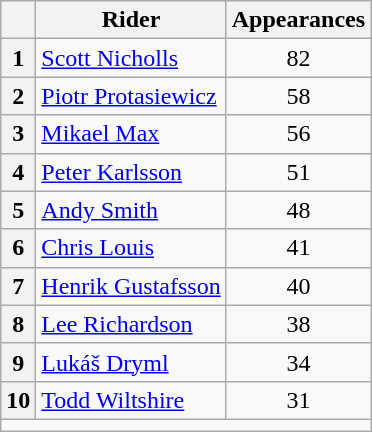<table class="wikitable" style="text-align:center">
<tr>
<th></th>
<th>Rider</th>
<th>Appearances</th>
</tr>
<tr>
<th>1</th>
<td align=left> <a href='#'>Scott Nicholls</a></td>
<td>82</td>
</tr>
<tr>
<th>2</th>
<td align=left> <a href='#'>Piotr Protasiewicz</a></td>
<td>58</td>
</tr>
<tr>
<th>3</th>
<td align=left> <a href='#'>Mikael Max</a></td>
<td>56</td>
</tr>
<tr>
<th>4</th>
<td align=left> <a href='#'>Peter Karlsson</a></td>
<td>51</td>
</tr>
<tr>
<th>5</th>
<td align=left> <a href='#'>Andy Smith</a></td>
<td>48</td>
</tr>
<tr>
<th>6</th>
<td align=left> <a href='#'>Chris Louis</a></td>
<td>41</td>
</tr>
<tr>
<th>7</th>
<td align=left> <a href='#'>Henrik Gustafsson</a></td>
<td>40</td>
</tr>
<tr>
<th>8</th>
<td align=left> <a href='#'>Lee Richardson</a></td>
<td>38</td>
</tr>
<tr>
<th>9</th>
<td align=left> <a href='#'>Lukáš Dryml</a></td>
<td>34</td>
</tr>
<tr>
<th>10</th>
<td align=left> <a href='#'>Todd Wiltshire</a></td>
<td>31</td>
</tr>
<tr>
<td colspan=4></td>
</tr>
</table>
